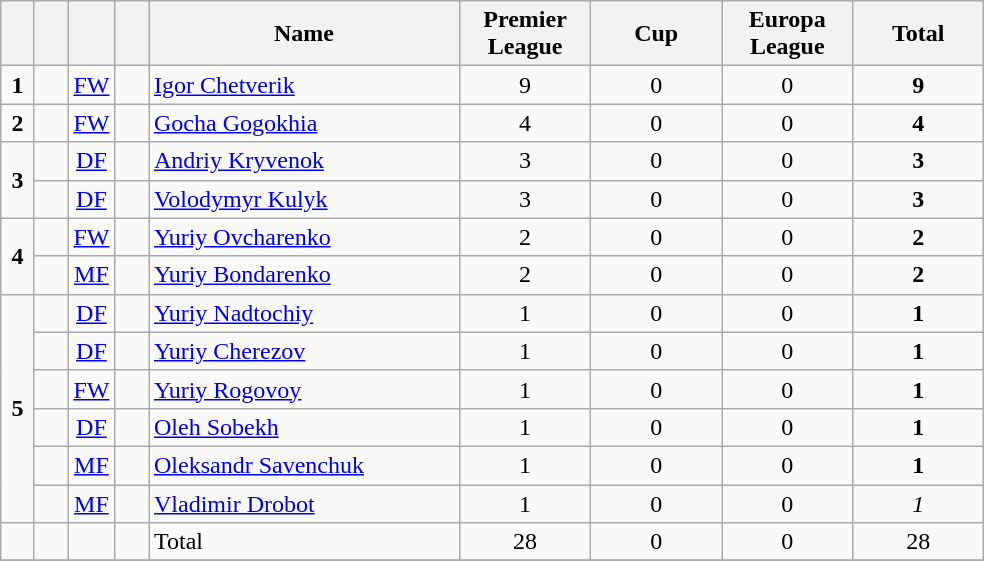<table class="wikitable" style="text-align:center">
<tr>
<th width=15></th>
<th width=15></th>
<th width=15></th>
<th width=15></th>
<th width=200>Name</th>
<th width=80><strong>Premier League</strong></th>
<th width=80><strong>Cup</strong></th>
<th width=80><strong>Europa League</strong></th>
<th width=80>Total</th>
</tr>
<tr>
<td><strong>1</strong></td>
<td></td>
<td><a href='#'>FW</a></td>
<td></td>
<td align=left><a href='#'>Igor Chetverik</a></td>
<td>9</td>
<td>0</td>
<td>0</td>
<td><strong>9</strong></td>
</tr>
<tr>
<td><strong>2</strong></td>
<td></td>
<td><a href='#'>FW</a></td>
<td></td>
<td align=left><a href='#'>Gocha Gogokhia</a></td>
<td>4</td>
<td>0</td>
<td>0</td>
<td><strong>4</strong></td>
</tr>
<tr>
<td rowspan=2><strong>3</strong></td>
<td></td>
<td><a href='#'>DF</a></td>
<td></td>
<td align=left><a href='#'>Andriy Kryvenok</a></td>
<td>3</td>
<td>0</td>
<td>0</td>
<td><strong>3</strong></td>
</tr>
<tr>
<td></td>
<td><a href='#'>DF</a></td>
<td></td>
<td align=left><a href='#'>Volodymyr Kulyk</a></td>
<td>3</td>
<td>0</td>
<td>0</td>
<td><strong>3</strong></td>
</tr>
<tr>
<td rowspan=2><strong>4</strong></td>
<td></td>
<td><a href='#'>FW</a></td>
<td></td>
<td align=left><a href='#'>Yuriy Ovcharenko</a></td>
<td>2</td>
<td>0</td>
<td>0</td>
<td><strong>2</strong></td>
</tr>
<tr>
<td></td>
<td><a href='#'>MF</a></td>
<td></td>
<td align=left><a href='#'>Yuriy Bondarenko</a></td>
<td>2</td>
<td>0</td>
<td>0</td>
<td><strong>2</strong></td>
</tr>
<tr>
<td rowspan=6><strong>5</strong></td>
<td></td>
<td><a href='#'>DF</a></td>
<td></td>
<td align=left><a href='#'>Yuriy Nadtochiy</a></td>
<td>1</td>
<td>0</td>
<td>0</td>
<td><strong>1</strong></td>
</tr>
<tr>
<td></td>
<td><a href='#'>DF</a></td>
<td></td>
<td align=left><a href='#'>Yuriy Cherezov</a></td>
<td>1</td>
<td>0</td>
<td>0</td>
<td><strong>1</strong></td>
</tr>
<tr>
<td></td>
<td><a href='#'>FW</a></td>
<td></td>
<td align=left><a href='#'>Yuriy Rogovoy</a></td>
<td>1</td>
<td>0</td>
<td>0</td>
<td><strong>1</strong></td>
</tr>
<tr>
<td></td>
<td><a href='#'>DF</a></td>
<td></td>
<td align=left><a href='#'>Oleh Sobekh</a></td>
<td>1</td>
<td>0</td>
<td>0</td>
<td><strong>1</strong></td>
</tr>
<tr>
<td></td>
<td><a href='#'>MF</a></td>
<td></td>
<td align=left><a href='#'>Oleksandr Savenchuk</a></td>
<td>1</td>
<td>0</td>
<td>0</td>
<td><strong>1</strong></td>
</tr>
<tr>
<td></td>
<td><a href='#'>MF</a></td>
<td></td>
<td align=left><a href='#'>Vladimir Drobot</a></td>
<td>1</td>
<td>0</td>
<td>0</td>
<td><em>1<strong></td>
</tr>
<tr>
<td></td>
<td></td>
<td></td>
<td></td>
<td align=left>Total</td>
<td></strong>28<strong></td>
<td></strong>0<strong></td>
<td></strong>0<strong></td>
<td></strong>28<strong></td>
</tr>
<tr>
</tr>
</table>
